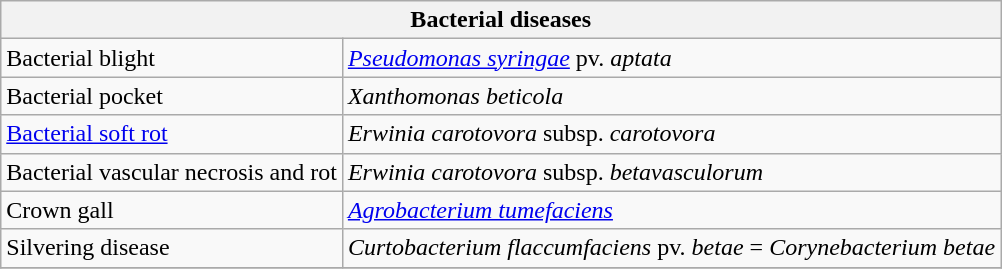<table class="wikitable" style="clear:left">
<tr>
<th colspan=2><strong>Bacterial diseases</strong><br></th>
</tr>
<tr>
<td>Bacterial  blight</td>
<td><em><a href='#'>Pseudomonas syringae</a></em> pv. <em>aptata</em></td>
</tr>
<tr>
<td>Bacterial pocket</td>
<td><em>Xanthomonas beticola</em></td>
</tr>
<tr>
<td><a href='#'>Bacterial soft rot</a></td>
<td><em>Erwinia carotovora</em> subsp. <em>carotovora</em></td>
</tr>
<tr>
<td>Bacterial vascular necrosis and rot</td>
<td><em>Erwinia carotovora</em> subsp. <em>betavasculorum</em></td>
</tr>
<tr>
<td>Crown gall</td>
<td><em><a href='#'>Agrobacterium tumefaciens</a></em></td>
</tr>
<tr>
<td>Silvering disease</td>
<td><em>Curtobacterium flaccumfaciens</em> pv. <em>betae</em> = <em>Corynebacterium betae</em></td>
</tr>
<tr>
</tr>
</table>
